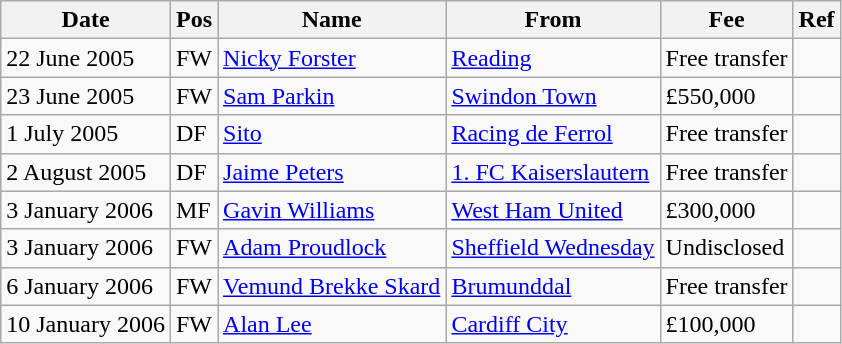<table class="wikitable">
<tr>
<th>Date</th>
<th>Pos</th>
<th>Name</th>
<th>From</th>
<th>Fee</th>
<th>Ref</th>
</tr>
<tr>
<td>22 June 2005</td>
<td>FW</td>
<td> <a href='#'>Nicky Forster</a></td>
<td> <a href='#'>Reading</a></td>
<td>Free transfer</td>
<td></td>
</tr>
<tr>
<td>23 June 2005</td>
<td>FW</td>
<td> <a href='#'>Sam Parkin</a></td>
<td> <a href='#'>Swindon Town</a></td>
<td>£550,000</td>
<td></td>
</tr>
<tr>
<td>1 July 2005</td>
<td>DF</td>
<td> <a href='#'>Sito</a></td>
<td> <a href='#'>Racing de Ferrol</a></td>
<td>Free transfer</td>
<td></td>
</tr>
<tr>
<td>2 August 2005</td>
<td>DF</td>
<td> <a href='#'>Jaime Peters</a></td>
<td> <a href='#'>1. FC Kaiserslautern</a></td>
<td>Free transfer</td>
<td></td>
</tr>
<tr>
<td>3 January 2006</td>
<td>MF</td>
<td> <a href='#'>Gavin Williams</a></td>
<td> <a href='#'>West Ham United</a></td>
<td>£300,000</td>
<td></td>
</tr>
<tr>
<td>3 January 2006</td>
<td>FW</td>
<td> <a href='#'>Adam Proudlock</a></td>
<td> <a href='#'>Sheffield Wednesday</a></td>
<td>Undisclosed</td>
<td></td>
</tr>
<tr>
<td>6 January 2006</td>
<td>FW</td>
<td> <a href='#'>Vemund Brekke Skard</a></td>
<td> <a href='#'>Brumunddal</a></td>
<td>Free transfer</td>
<td></td>
</tr>
<tr>
<td>10 January 2006</td>
<td>FW</td>
<td> <a href='#'>Alan Lee</a></td>
<td> <a href='#'>Cardiff City</a></td>
<td>£100,000</td>
<td></td>
</tr>
</table>
